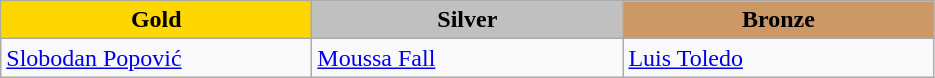<table class="wikitable" style="text-align:left">
<tr align="center">
<td width=200 bgcolor=gold><strong>Gold</strong></td>
<td width=200 bgcolor=silver><strong>Silver</strong></td>
<td width=200 bgcolor=CC9966><strong>Bronze</strong></td>
</tr>
<tr>
<td><a href='#'>Slobodan Popović</a><br><em></em></td>
<td><a href='#'>Moussa Fall</a><br><em></em></td>
<td><a href='#'>Luis Toledo</a><br><em></em></td>
</tr>
</table>
